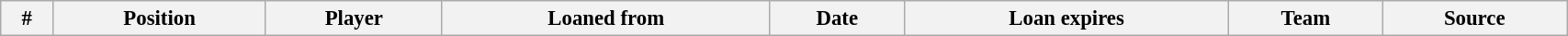<table class="wikitable sortable" style="width:90%; text-align:center; font-size:95%; text-align:left;">
<tr>
<th>#</th>
<th>Position</th>
<th>Player</th>
<th>Loaned from</th>
<th>Date</th>
<th>Loan expires</th>
<th>Team</th>
<th>Source</th>
</tr>
</table>
